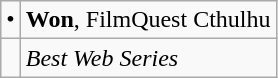<table class="wikitable">
<tr>
<td>•</td>
<td><strong>Won</strong>, FilmQuest Cthulhu</td>
</tr>
<tr>
<td></td>
<td><em>Best Web Series</em></td>
</tr>
</table>
